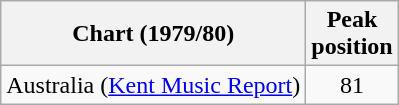<table class="wikitable">
<tr>
<th>Chart (1979/80)</th>
<th>Peak<br>position</th>
</tr>
<tr>
<td>Australia (<a href='#'>Kent Music Report</a>)</td>
<td style="text-align:center;">81</td>
</tr>
</table>
